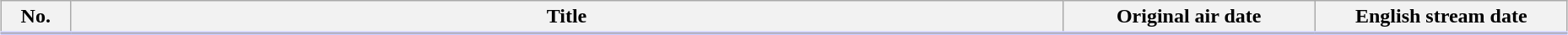<table class="wikitable" style="width:98%; margin:auto; background:#FFF;">
<tr style="border-bottom: 3px solid #CCF">
<th style="width:3em;">No.</th>
<th>Title</th>
<th style="width:12em;">Original air date</th>
<th style="width:12em;">English stream date</th>
</tr>
<tr>
</tr>
</table>
